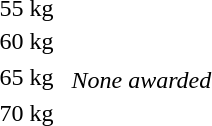<table>
<tr>
<td rowspan=2>55 kg</td>
<td rowspan=2></td>
<td rowspan=2></td>
<td></td>
</tr>
<tr>
<td></td>
</tr>
<tr>
<td rowspan=2>60 kg</td>
<td rowspan=2></td>
<td rowspan=2></td>
<td></td>
</tr>
<tr>
<td></td>
</tr>
<tr>
<td rowspan=2>65 kg</td>
<td rowspan=2></td>
<td rowspan=2></td>
<td></td>
</tr>
<tr>
<td><em>None awarded</em></td>
</tr>
<tr>
<td rowspan=2>70 kg</td>
<td rowspan=2></td>
<td rowspan=2></td>
<td></td>
</tr>
<tr>
<td></td>
</tr>
</table>
